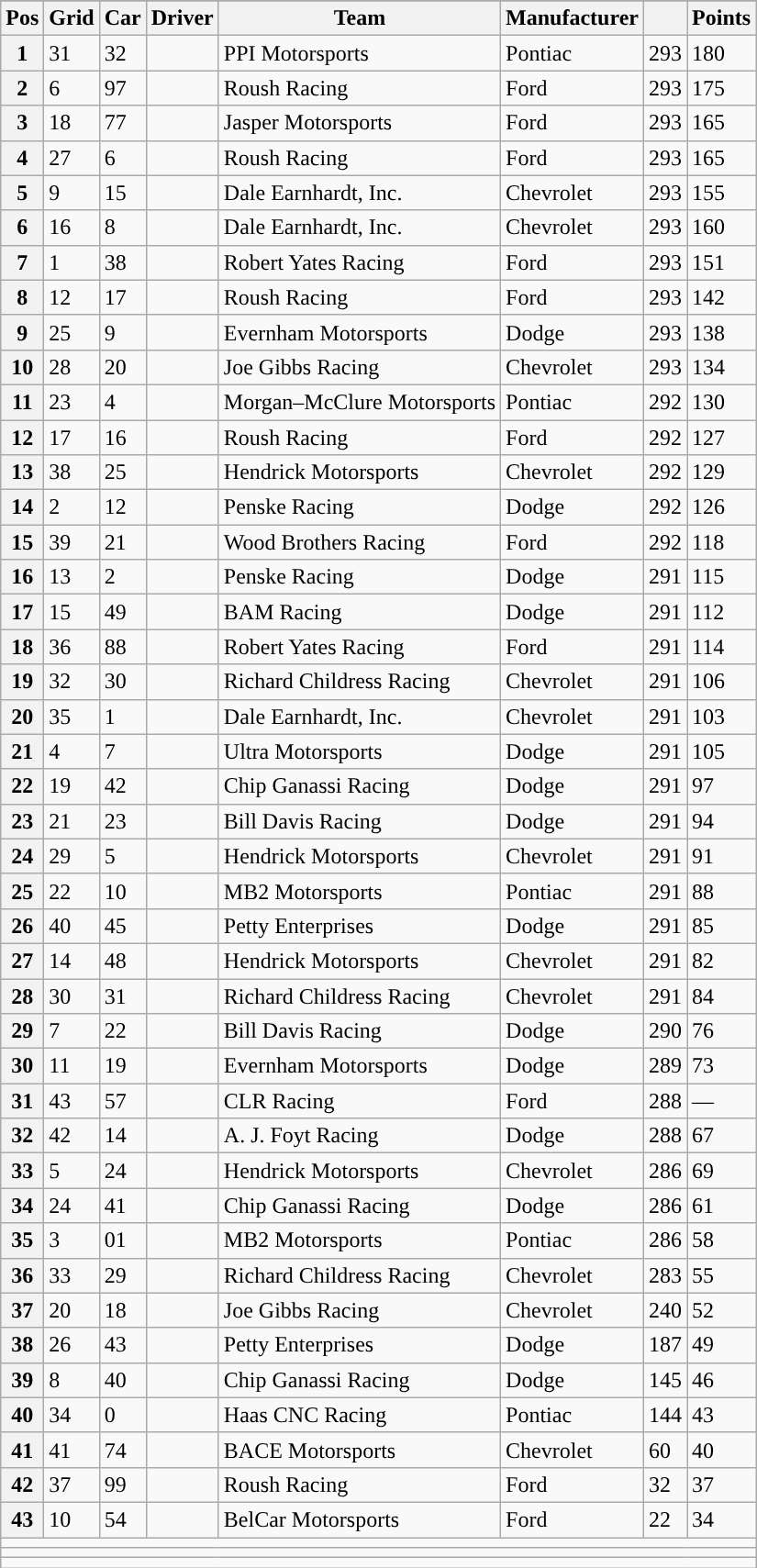<table class="sortable wikitable" border="1">
<tr>
</tr>
<tr>
<th scope="col">Pos</th>
<th scope="col">Grid</th>
<th scope="col">Car</th>
<th scope="col">Driver</th>
<th scope="col">Team</th>
<th scope="col">Manufacturer</th>
<th scope="col"></th>
<th scope="col">Points</th>
</tr>
<tr>
<th scope="row">1</th>
<td>31</td>
<td>32</td>
<td></td>
<td>PPI Motorsports</td>
<td>Pontiac</td>
<td>293</td>
<td>180</td>
</tr>
<tr>
<th scope="row">2</th>
<td>6</td>
<td>97</td>
<td></td>
<td>Roush Racing</td>
<td>Ford</td>
<td>293</td>
<td>175</td>
</tr>
<tr>
<th scope="row">3</th>
<td>18</td>
<td>77</td>
<td></td>
<td>Jasper Motorsports</td>
<td>Ford</td>
<td>293</td>
<td>165</td>
</tr>
<tr>
<th scope="row">4</th>
<td>27</td>
<td>6</td>
<td></td>
<td>Roush Racing</td>
<td>Ford</td>
<td>293</td>
<td>165</td>
</tr>
<tr>
<th scope="row">5</th>
<td>9</td>
<td>15</td>
<td></td>
<td>Dale Earnhardt, Inc.</td>
<td>Chevrolet</td>
<td>293</td>
<td>155</td>
</tr>
<tr>
<th scope="row">6</th>
<td>16</td>
<td>8</td>
<td></td>
<td>Dale Earnhardt, Inc.</td>
<td>Chevrolet</td>
<td>293</td>
<td>160</td>
</tr>
<tr>
<th scope="row">7</th>
<td>1</td>
<td>38</td>
<td></td>
<td>Robert Yates Racing</td>
<td>Ford</td>
<td>293</td>
<td>151</td>
</tr>
<tr>
<th scope="row">8</th>
<td>12</td>
<td>17</td>
<td></td>
<td>Roush Racing</td>
<td>Ford</td>
<td>293</td>
<td>142</td>
</tr>
<tr>
<th scope="row">9</th>
<td>25</td>
<td>9</td>
<td></td>
<td>Evernham Motorsports</td>
<td>Dodge</td>
<td>293</td>
<td>138</td>
</tr>
<tr>
<th scope="row">10</th>
<td>28</td>
<td>20</td>
<td></td>
<td>Joe Gibbs Racing</td>
<td>Chevrolet</td>
<td>293</td>
<td>134</td>
</tr>
<tr>
<th scope="row">11</th>
<td>23</td>
<td>4</td>
<td></td>
<td>Morgan–McClure Motorsports</td>
<td>Pontiac</td>
<td>292</td>
<td>130</td>
</tr>
<tr>
<th scope="row">12</th>
<td>17</td>
<td>16</td>
<td></td>
<td>Roush Racing</td>
<td>Ford</td>
<td>292</td>
<td>127</td>
</tr>
<tr>
<th scope="row">13</th>
<td>38</td>
<td>25</td>
<td></td>
<td>Hendrick Motorsports</td>
<td>Chevrolet</td>
<td>292</td>
<td>129</td>
</tr>
<tr>
<th scope="row">14</th>
<td>2</td>
<td>12</td>
<td></td>
<td>Penske Racing</td>
<td>Dodge</td>
<td>292</td>
<td>126</td>
</tr>
<tr>
<th scope="row">15</th>
<td>39</td>
<td>21</td>
<td></td>
<td>Wood Brothers Racing</td>
<td>Ford</td>
<td>292</td>
<td>118</td>
</tr>
<tr>
<th scope="row">16</th>
<td>13</td>
<td>2</td>
<td></td>
<td>Penske Racing</td>
<td>Dodge</td>
<td>291</td>
<td>115</td>
</tr>
<tr>
<th scope="row">17</th>
<td>15</td>
<td>49</td>
<td></td>
<td>BAM Racing</td>
<td>Dodge</td>
<td>291</td>
<td>112</td>
</tr>
<tr>
<th scope="row">18</th>
<td>36</td>
<td>88</td>
<td></td>
<td>Robert Yates Racing</td>
<td>Ford</td>
<td>291</td>
<td>114</td>
</tr>
<tr>
<th scope="row">19</th>
<td>32</td>
<td>30</td>
<td></td>
<td>Richard Childress Racing</td>
<td>Chevrolet</td>
<td>291</td>
<td>106</td>
</tr>
<tr>
<th scope="row">20</th>
<td>35</td>
<td>1</td>
<td></td>
<td>Dale Earnhardt, Inc.</td>
<td>Chevrolet</td>
<td>291</td>
<td>103</td>
</tr>
<tr>
<th scope="row">21</th>
<td>4</td>
<td>7</td>
<td></td>
<td>Ultra Motorsports</td>
<td>Dodge</td>
<td>291</td>
<td>105</td>
</tr>
<tr>
<th scope="row">22</th>
<td>19</td>
<td>42</td>
<td></td>
<td>Chip Ganassi Racing</td>
<td>Dodge</td>
<td>291</td>
<td>97</td>
</tr>
<tr>
<th scope="row">23</th>
<td>21</td>
<td>23</td>
<td></td>
<td>Bill Davis Racing</td>
<td>Dodge</td>
<td>291</td>
<td>94</td>
</tr>
<tr>
<th scope="row">24</th>
<td>29</td>
<td>5</td>
<td></td>
<td>Hendrick Motorsports</td>
<td>Chevrolet</td>
<td>291</td>
<td>91</td>
</tr>
<tr>
<th scope="row">25</th>
<td>22</td>
<td>10</td>
<td></td>
<td>MB2 Motorsports</td>
<td>Pontiac</td>
<td>291</td>
<td>88</td>
</tr>
<tr>
<th scope="row">26</th>
<td>40</td>
<td>45</td>
<td></td>
<td>Petty Enterprises</td>
<td>Dodge</td>
<td>291</td>
<td>85</td>
</tr>
<tr>
<th scope="row">27</th>
<td>14</td>
<td>48</td>
<td></td>
<td>Hendrick Motorsports</td>
<td>Chevrolet</td>
<td>291</td>
<td>82</td>
</tr>
<tr>
<th scope="row">28</th>
<td>30</td>
<td>31</td>
<td></td>
<td>Richard Childress Racing</td>
<td>Chevrolet</td>
<td>291</td>
<td>84</td>
</tr>
<tr>
<th scope="row">29</th>
<td>7</td>
<td>22</td>
<td></td>
<td>Bill Davis Racing</td>
<td>Dodge</td>
<td>290</td>
<td>76</td>
</tr>
<tr>
<th scope="row">30</th>
<td>11</td>
<td>19</td>
<td></td>
<td>Evernham Motorsports</td>
<td>Dodge</td>
<td>289</td>
<td>73</td>
</tr>
<tr>
<th scope="row">31</th>
<td>43</td>
<td>57</td>
<td></td>
<td>CLR Racing</td>
<td>Ford</td>
<td>288</td>
<td>—</td>
</tr>
<tr>
<th scope="row">32</th>
<td>42</td>
<td>14</td>
<td></td>
<td>A. J. Foyt Racing</td>
<td>Dodge</td>
<td>288</td>
<td>67</td>
</tr>
<tr>
<th scope="row">33</th>
<td>5</td>
<td>24</td>
<td></td>
<td>Hendrick Motorsports</td>
<td>Chevrolet</td>
<td>286</td>
<td>69</td>
</tr>
<tr>
<th scope="row">34</th>
<td>24</td>
<td>41</td>
<td></td>
<td>Chip Ganassi Racing</td>
<td>Dodge</td>
<td>286</td>
<td>61</td>
</tr>
<tr>
<th scope="row">35</th>
<td>3</td>
<td>01</td>
<td></td>
<td>MB2 Motorsports</td>
<td>Pontiac</td>
<td>286</td>
<td>58</td>
</tr>
<tr>
<th scope="row">36</th>
<td>33</td>
<td>29</td>
<td></td>
<td>Richard Childress Racing</td>
<td>Chevrolet</td>
<td>283</td>
<td>55</td>
</tr>
<tr>
<th scope="row">37</th>
<td>20</td>
<td>18</td>
<td></td>
<td>Joe Gibbs Racing</td>
<td>Chevrolet</td>
<td>240</td>
<td>52</td>
</tr>
<tr>
<th scope="row">38</th>
<td>26</td>
<td>43</td>
<td></td>
<td>Petty Enterprises</td>
<td>Dodge</td>
<td>187</td>
<td>49</td>
</tr>
<tr>
<th scope="row">39</th>
<td>8</td>
<td>40</td>
<td></td>
<td>Chip Ganassi Racing</td>
<td>Dodge</td>
<td>145</td>
<td>46</td>
</tr>
<tr>
<th scope="row">40</th>
<td>34</td>
<td>0</td>
<td></td>
<td>Haas CNC Racing</td>
<td>Pontiac</td>
<td>144</td>
<td>43</td>
</tr>
<tr>
<th scope="row">41</th>
<td>41</td>
<td>74</td>
<td></td>
<td>BACE Motorsports</td>
<td>Chevrolet</td>
<td>60</td>
<td>40</td>
</tr>
<tr>
<th scope="row">42</th>
<td>37</td>
<td>99</td>
<td></td>
<td>Roush Racing</td>
<td>Ford</td>
<td>32</td>
<td>37</td>
</tr>
<tr>
<th scope="row">43</th>
<td>10</td>
<td>54</td>
<td></td>
<td>BelCar Motorsports</td>
<td>Ford</td>
<td>22</td>
<td>34</td>
</tr>
<tr class="sortbottom">
<td colspan="9"></td>
</tr>
<tr class="sortbottom">
<td colspan="9"></td>
</tr>
<tr class="sortbottom">
<td colspan="9"></td>
</tr>
</table>
